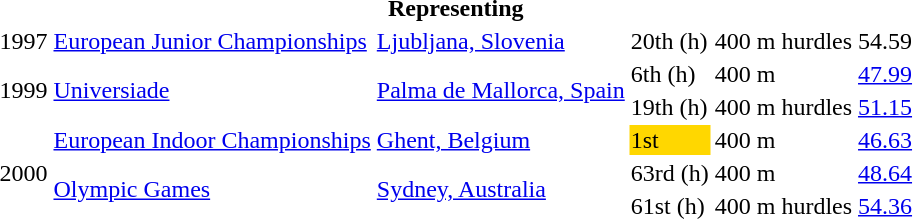<table>
<tr>
<th colspan="6">Representing </th>
</tr>
<tr>
<td>1997</td>
<td><a href='#'>European Junior Championships</a></td>
<td><a href='#'>Ljubljana, Slovenia</a></td>
<td>20th (h)</td>
<td>400 m hurdles</td>
<td>54.59</td>
</tr>
<tr>
<td rowspan=2>1999</td>
<td rowspan=2><a href='#'>Universiade</a></td>
<td rowspan=2><a href='#'>Palma de Mallorca, Spain</a></td>
<td>6th (h)</td>
<td>400 m</td>
<td><a href='#'>47.99</a></td>
</tr>
<tr>
<td>19th (h)</td>
<td>400 m hurdles</td>
<td><a href='#'>51.15</a></td>
</tr>
<tr>
<td rowspan=3>2000</td>
<td><a href='#'>European Indoor Championships</a></td>
<td><a href='#'>Ghent, Belgium</a></td>
<td bgcolor=gold>1st</td>
<td>400 m</td>
<td><a href='#'>46.63</a></td>
</tr>
<tr>
<td rowspan=2><a href='#'>Olympic Games</a></td>
<td rowspan=2><a href='#'>Sydney, Australia</a></td>
<td>63rd (h)</td>
<td>400 m</td>
<td><a href='#'>48.64</a></td>
</tr>
<tr>
<td>61st (h)</td>
<td>400 m hurdles</td>
<td><a href='#'>54.36</a></td>
</tr>
</table>
